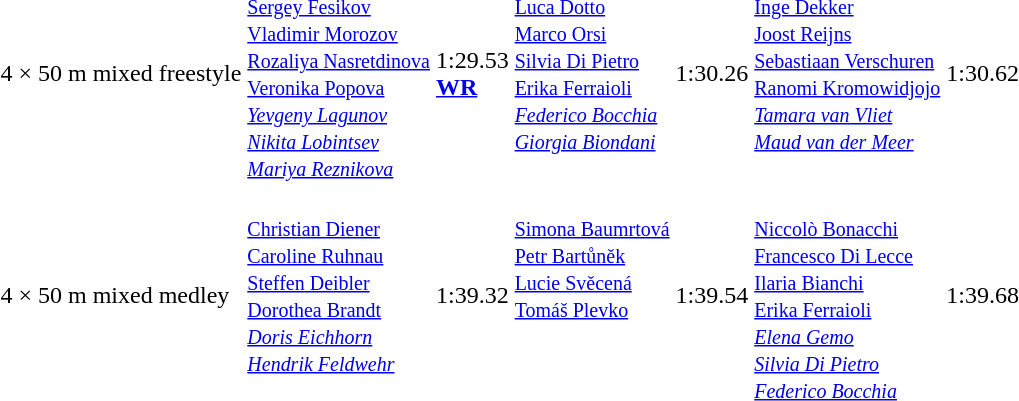<table>
<tr>
<td>4 × 50 m mixed freestyle</td>
<td valign=top><br><small><a href='#'>Sergey Fesikov</a><br><a href='#'>Vladimir Morozov</a><br><a href='#'>Rozaliya Nasretdinova</a><br><a href='#'>Veronika Popova</a><br><em><a href='#'>Yevgeny Lagunov</a><br><a href='#'>Nikita Lobintsev</a><br><a href='#'>Mariya Reznikova</a></em></small></td>
<td>1:29.53<br><strong><a href='#'>WR</a></strong></td>
<td valign=top><br><small><a href='#'>Luca Dotto</a><br><a href='#'>Marco Orsi</a><br><a href='#'>Silvia Di Pietro</a><br><a href='#'>Erika Ferraioli</a><br><em><a href='#'>Federico Bocchia</a><br><a href='#'>Giorgia Biondani</a></em></small></td>
<td>1:30.26</td>
<td valign=top><br><small><a href='#'>Inge Dekker</a><br><a href='#'>Joost Reijns</a><br><a href='#'>Sebastiaan Verschuren</a><br><a href='#'>Ranomi Kromowidjojo</a><br><em><a href='#'>Tamara van Vliet</a><br><a href='#'>Maud van der Meer</a></em></small></td>
<td>1:30.62</td>
</tr>
<tr>
<td>4 × 50 m mixed medley</td>
<td valign=top><br><small><a href='#'>Christian Diener</a><br><a href='#'>Caroline Ruhnau</a><br><a href='#'>Steffen Deibler</a><br><a href='#'>Dorothea Brandt</a><br><em><a href='#'>Doris Eichhorn</a><br><a href='#'>Hendrik Feldwehr</a></em></small></td>
<td>1:39.32</td>
<td valign=top><br><small><a href='#'>Simona Baumrtová</a><br><a href='#'>Petr Bartůněk</a><br><a href='#'>Lucie Svěcená</a><br><a href='#'>Tomáš Plevko</a></small></td>
<td>1:39.54</td>
<td valign=top><br><small><a href='#'>Niccolò Bonacchi</a><br><a href='#'>Francesco Di Lecce</a><br><a href='#'>Ilaria Bianchi</a><br><a href='#'>Erika Ferraioli</a><br><em><a href='#'>Elena Gemo</a><br><a href='#'>Silvia Di Pietro</a><br><a href='#'>Federico Bocchia</a></em></small></td>
<td>1:39.68</td>
</tr>
</table>
